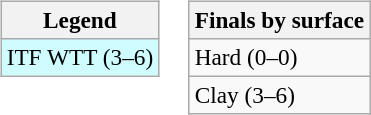<table>
<tr valign=top>
<td><br><table class="wikitable" style=font-size:97%>
<tr>
<th>Legend</th>
</tr>
<tr style="background:#cffcff;">
<td>ITF WTT (3–6)</td>
</tr>
</table>
</td>
<td><br><table class="wikitable" style=font-size:97%>
<tr>
<th>Finals by surface</th>
</tr>
<tr>
<td>Hard (0–0)</td>
</tr>
<tr>
<td>Clay (3–6)</td>
</tr>
</table>
</td>
</tr>
</table>
